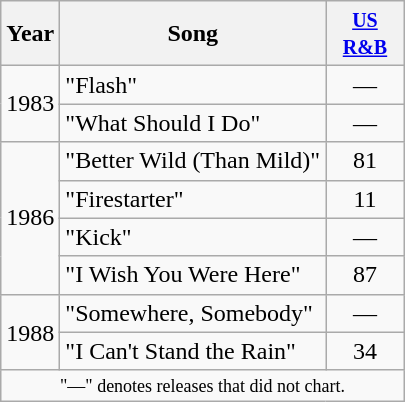<table class="wikitable">
<tr>
<th>Year</th>
<th>Song</th>
<th style="width:45px;"><small><a href='#'>US R&B</a></small><br></th>
</tr>
<tr>
<td rowspan="2">1983</td>
<td>"Flash"</td>
<td align=center>—</td>
</tr>
<tr>
<td>"What Should I Do"</td>
<td align=center>—</td>
</tr>
<tr>
<td rowspan="4">1986</td>
<td>"Better Wild (Than Mild)"</td>
<td align=center>81</td>
</tr>
<tr>
<td>"Firestarter"</td>
<td align=center>11</td>
</tr>
<tr>
<td>"Kick"</td>
<td align=center>—</td>
</tr>
<tr>
<td>"I Wish You Were Here"</td>
<td align=center>87</td>
</tr>
<tr>
<td rowspan="2">1988</td>
<td>"Somewhere, Somebody"</td>
<td align=center>—</td>
</tr>
<tr>
<td>"I Can't Stand the Rain"</td>
<td align=center>34</td>
</tr>
<tr>
<td colspan="4" style="text-align:center; font-size:9pt;">"—" denotes releases that did not chart.</td>
</tr>
</table>
